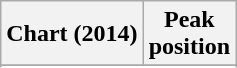<table class="wikitable sortable plainrowheaders">
<tr>
<th>Chart (2014)</th>
<th>Peak<br>position</th>
</tr>
<tr>
</tr>
<tr>
</tr>
<tr>
</tr>
<tr>
</tr>
</table>
